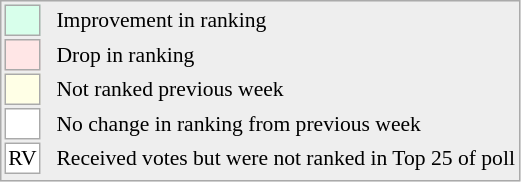<table style="font-size:90%; border:1px solid #aaa; white-space:nowrap; background:#eee;">
<tr>
<td style="background:#d8ffeb; width:20px; border:1px solid #aaa;"> </td>
<td rowspan=5> </td>
<td>Improvement in ranking</td>
</tr>
<tr>
<td style="background:#ffe6e6; width:20px; border:1px solid #aaa;"> </td>
<td>Drop in ranking</td>
</tr>
<tr>
<td style="background:#ffffe6; width:20px; border:1px solid #aaa;"> </td>
<td>Not ranked previous week</td>
</tr>
<tr>
<td style="background:#fff; width:20px; border:1px solid #aaa;"> </td>
<td>No change in ranking from previous week</td>
</tr>
<tr>
<td style="text-align:center; width:20px; border:1px solid #aaa; background:white;">RV</td>
<td>Received votes but were not ranked in Top 25 of poll</td>
</tr>
<tr>
</tr>
</table>
